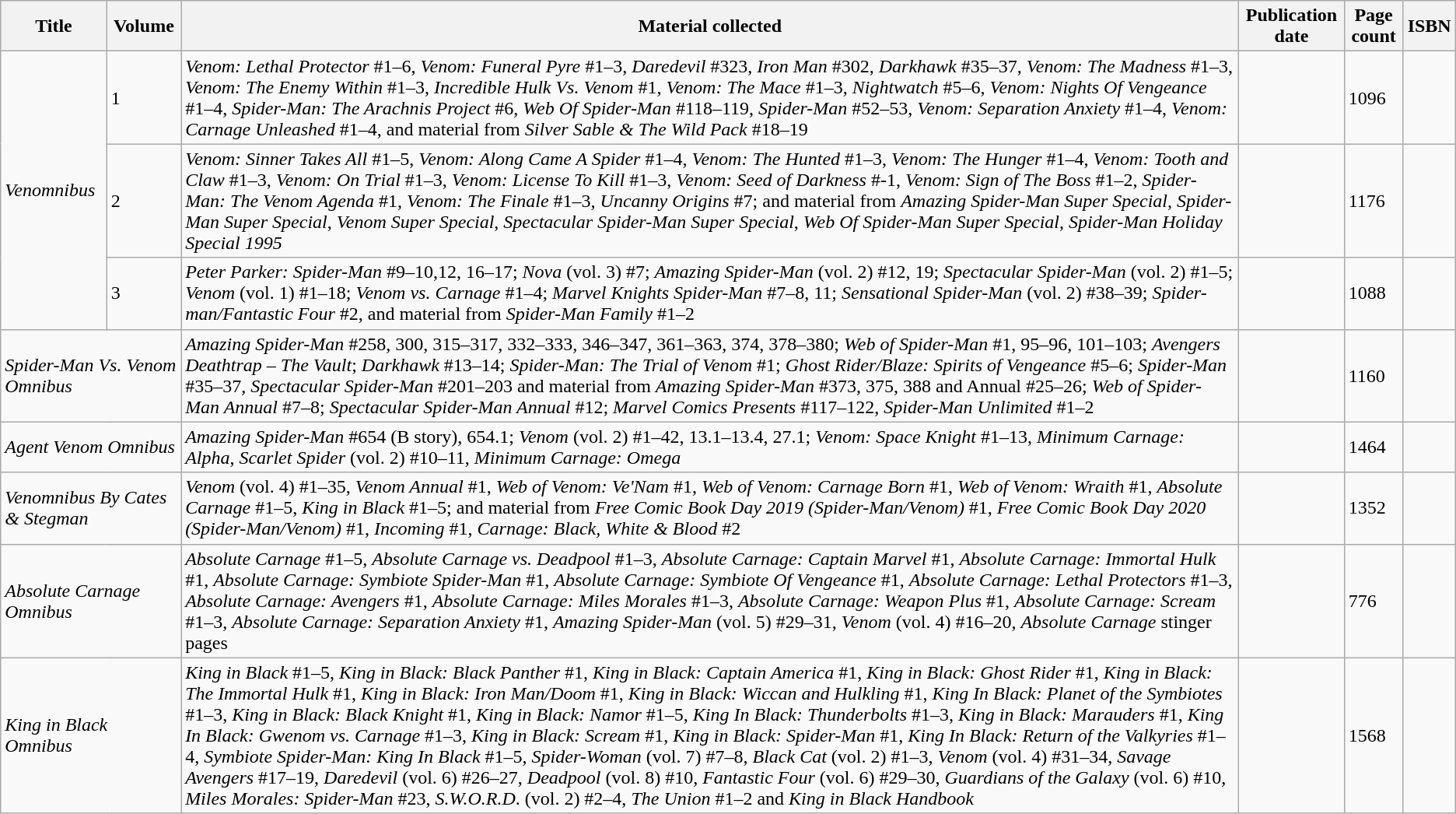<table class="wikitable sortable">
<tr>
<th class="unsortable">Title</th>
<th>Volume</th>
<th class="unsortable">Material collected</th>
<th>Publication date</th>
<th>Page count</th>
<th class="unsortable">ISBN</th>
</tr>
<tr>
<td rowspan="3"><em>Venomnibus</em></td>
<td>1</td>
<td><em>Venom: Lethal Protector</em> #1–6, <em>Venom: Funeral Pyre</em> #1–3, <em>Daredevil</em> #323, <em>Iron Man</em> #302, <em>Darkhawk</em> #35–37, <em>Venom: The Madness</em> #1–3, <em>Venom: The Enemy Within</em> #1–3, <em>Incredible Hulk Vs. Venom</em> #1, <em>Venom: The Mace</em> #1–3, <em>Nightwatch</em> #5–6, <em>Venom: Nights Of Vengeance</em> #1–4, <em>Spider-Man: The Arachnis Project</em> #6, <em>Web Of Spider-Man</em> #118–119, <em>Spider-Man</em> #52–53, <em>Venom: Separation Anxiety</em> #1–4, <em>Venom: Carnage Unleashed</em> #1–4, and material from <em>Silver Sable & The Wild Pack</em> #18–19</td>
<td></td>
<td>1096</td>
<td></td>
</tr>
<tr>
<td>2</td>
<td><em>Venom: Sinner Takes All</em> #1–5, <em>Venom: Along Came A Spider</em> #1–4, <em>Venom: The Hunted</em> #1–3, <em>Venom: The Hunger</em> #1–4, <em>Venom: Tooth and Claw</em> #1–3, <em>Venom: On Trial</em> #1–3, <em>Venom: License To Kill</em> #1–3, <em>Venom: Seed of Darkness</em> #-1, <em>Venom: Sign of The Boss</em> #1–2, <em>Spider-Man: The Venom Agenda</em> #1, <em>Venom: The Finale</em> #1–3, <em>Uncanny Origins</em> #7; and material from <em>Amazing Spider-Man Super Special</em>, <em>Spider-Man Super Special</em>, <em>Venom Super Special</em>, <em>Spectacular Spider-Man Super Special</em>, <em>Web Of Spider-Man Super Special</em>, <em>Spider-Man Holiday Special 1995</em></td>
<td></td>
<td>1176</td>
<td></td>
</tr>
<tr>
<td>3</td>
<td><em>Peter Parker: Spider-Man</em> #9–10,12, 16–17; <em>Nova</em> (vol. 3) #7; <em>Amazing Spider-Man</em> (vol. 2) #12, 19; <em>Spectacular Spider-Man</em> (vol. 2) #1–5; <em>Venom</em> (vol. 1) #1–18; <em>Venom vs. Carnage</em> #1–4; <em>Marvel Knights Spider-Man</em> #7–8, 11; <em>Sensational Spider-Man</em> (vol. 2) #38–39; <em>Spider-man/Fantastic Four</em> #2, and material from <em>Spider-Man Family</em> #1–2</td>
<td></td>
<td>1088</td>
<td></td>
</tr>
<tr>
<td colspan="2"><em>Spider-Man Vs. Venom Omnibus</em></td>
<td><em>Amazing Spider-Man</em> #258, 300, 315–317, 332–333, 346–347, 361–363, 374, 378–380; <em>Web of Spider-Man</em> #1, 95–96, 101–103; <em>Avengers Deathtrap – The Vault</em>; <em>Darkhawk</em> #13–14; <em>Spider-Man: The Trial of Venom</em> #1; <em>Ghost Rider/Blaze: Spirits of Vengeance</em> #5–6; <em>Spider-Man</em> #35–37, <em>Spectacular Spider-Man</em> #201–203 and material from <em>Amazing Spider-Man</em> #373, 375, 388 and Annual #25–26; <em>Web of Spider-Man Annual</em> #7–8; <em>Spectacular Spider-Man Annual</em> #12; <em>Marvel Comics Presents</em> #117–122, <em>Spider-Man Unlimited</em> #1–2</td>
<td></td>
<td>1160</td>
<td></td>
</tr>
<tr>
<td colspan="2"><em>Agent Venom Omnibus</em></td>
<td><em>Amazing Spider-Man</em> #654 (B story), 654.1; <em>Venom</em> (vol. 2) #1–42, 13.1–13.4, 27.1; <em>Venom: Space Knight</em> #1–13, <em>Minimum Carnage: Alpha</em>, <em>Scarlet Spider</em> (vol. 2) #10–11, <em>Minimum Carnage: Omega</em></td>
<td></td>
<td>1464</td>
<td></td>
</tr>
<tr>
<td colspan="2"><em>Venomnibus By Cates & Stegman</em></td>
<td><em>Venom</em> (vol. 4) #1–35, <em>Venom Annual</em> #1, <em>Web of Venom: Ve'Nam</em> #1, <em>Web of Venom: Carnage Born</em> #1, <em>Web of Venom: Wraith</em> #1, <em>Absolute Carnage</em> #1–5, <em>King in Black</em> #1–5; and material from <em>Free Comic Book Day 2019 (Spider-Man/Venom)</em> #1, <em>Free Comic Book Day 2020 (Spider-Man/Venom)</em> #1, <em>Incoming</em> #1, <em>Carnage: Black, White & Blood</em> #2</td>
<td></td>
<td>1352</td>
<td></td>
</tr>
<tr>
<td colspan="2"><em>Absolute Carnage Omnibus</em></td>
<td><em>Absolute Carnage</em> #1–5, <em>Absolute Carnage vs. Deadpool</em> #1–3, <em>Absolute Carnage: Captain Marvel</em> #1, <em>Absolute Carnage: Immortal Hulk</em> #1, <em>Absolute Carnage: Symbiote Spider-Man</em> #1, <em>Absolute Carnage: Symbiote Of Vengeance</em> #1, <em>Absolute Carnage: Lethal Protectors</em> #1–3, <em>Absolute Carnage: Avengers</em> #1, <em>Absolute Carnage: Miles Morales</em> #1–3, <em>Absolute Carnage: Weapon Plus</em> #1, <em>Absolute Carnage: Scream</em> #1–3, <em>Absolute Carnage: Separation Anxiety</em> #1, <em>Amazing Spider-Man</em> (vol. 5) #29–31, <em>Venom</em> (vol. 4) #16–20, <em>Absolute Carnage</em> stinger pages</td>
<td></td>
<td>776</td>
<td></td>
</tr>
<tr>
<td colspan="2"><em>King in Black Omnibus</em></td>
<td><em>King in Black</em> #1–5, <em>King in Black: Black Panther</em> #1, <em>King in Black: Captain America</em> #1, <em>King in Black: Ghost Rider</em> #1, <em>King in Black: The Immortal Hulk</em> #1, <em>King in Black: Iron Man/Doom</em> #1, <em>King in Black: Wiccan and Hulkling</em> #1, <em>King In Black: Planet of the Symbiotes</em> #1–3, <em>King in Black: Black Knight</em> #1, <em>King in Black: Namor</em> #1–5, <em>King In Black: Thunderbolts</em> #1–3, <em>King in Black: Marauders</em> #1, <em>King In Black: Gwenom vs. Carnage</em> #1–3, <em>King in Black: Scream</em> #1, <em>King in Black: Spider-Man</em> #1, <em>King In Black: Return of the Valkyries</em> #1–4, <em>Symbiote Spider-Man: King In Black</em> #1–5, <em>Spider-Woman</em> (vol. 7) #7–8, <em>Black Cat</em> (vol. 2) #1–3, <em>Venom</em> (vol. 4) #31–34, <em>Savage Avengers</em> #17–19, <em>Daredevil</em> (vol. 6) #26–27, <em>Deadpool</em> (vol. 8) #10, <em>Fantastic Four</em> (vol. 6) #29–30, <em>Guardians of the Galaxy</em> (vol. 6) #10, <em>Miles Morales: Spider-Man</em> #23, <em>S.W.O.R.D</em>. (vol. 2) #2–4, <em>The Union</em> #1–2 and <em>King in Black Handbook</em></td>
<td></td>
<td>1568</td>
<td></td>
</tr>
</table>
